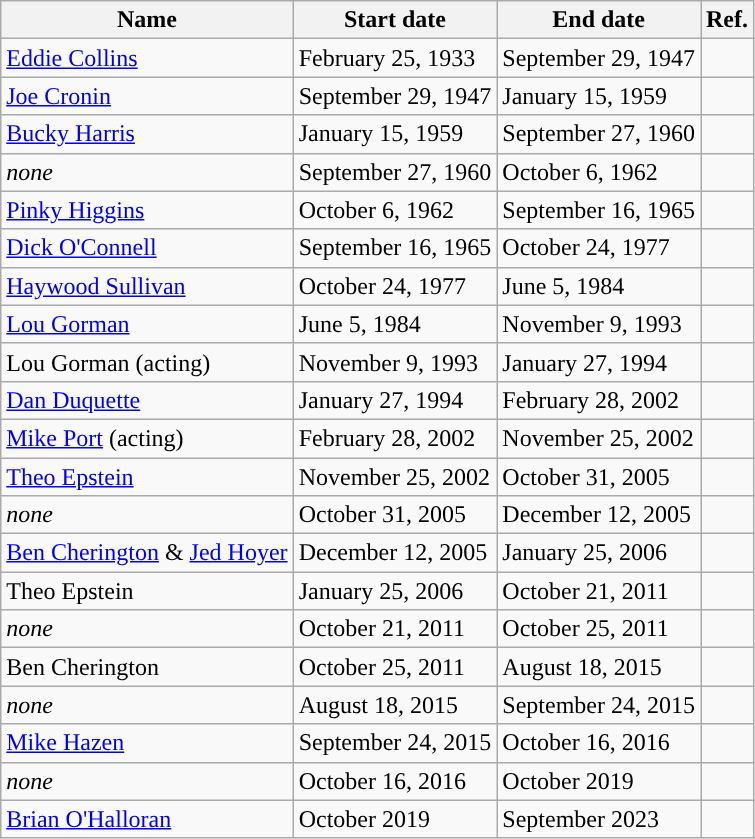<table class="wikitable">
<tr>
<th>Name</th>
<th>Start date</th>
<th>End date</th>
<th>Ref.</th>
</tr>
<tr>
<td><a href='#'>Eddie Collins</a></td>
<td>February 25, 1933</td>
<td>September 29, 1947</td>
<td></td>
</tr>
<tr>
<td><a href='#'>Joe Cronin</a></td>
<td>September 29, 1947</td>
<td>January 15, 1959</td>
<td></td>
</tr>
<tr>
<td><a href='#'>Bucky Harris</a></td>
<td>January 15, 1959</td>
<td>September 27, 1960</td>
<td></td>
</tr>
<tr>
<td><em>none</em></td>
<td>September 27, 1960</td>
<td>October 6, 1962</td>
<td></td>
</tr>
<tr>
<td><a href='#'>Pinky Higgins</a></td>
<td>October 6, 1962</td>
<td>September 16, 1965</td>
<td></td>
</tr>
<tr>
<td><a href='#'>Dick O'Connell</a></td>
<td>September 16, 1965</td>
<td>October 24, 1977</td>
<td></td>
</tr>
<tr>
<td><a href='#'>Haywood Sullivan</a></td>
<td>October 24, 1977</td>
<td>June 5, 1984</td>
<td></td>
</tr>
<tr>
<td><a href='#'>Lou Gorman</a></td>
<td>June 5, 1984</td>
<td>November 9, 1993</td>
<td></td>
</tr>
<tr>
<td>Lou Gorman (acting)</td>
<td>November 9, 1993</td>
<td>January 27, 1994</td>
<td></td>
</tr>
<tr>
<td><a href='#'>Dan Duquette</a></td>
<td>January 27, 1994</td>
<td>February 28, 2002</td>
<td></td>
</tr>
<tr>
<td><a href='#'>Mike Port</a> (acting)</td>
<td>February 28, 2002</td>
<td>November 25, 2002</td>
<td></td>
</tr>
<tr>
<td><a href='#'>Theo Epstein</a></td>
<td>November 25, 2002</td>
<td>October 31, 2005</td>
<td></td>
</tr>
<tr>
<td><em>none</em></td>
<td>October 31, 2005</td>
<td>December 12, 2005</td>
<td></td>
</tr>
<tr>
<td><a href='#'>Ben Cherington</a> & <a href='#'>Jed Hoyer</a></td>
<td>December 12, 2005</td>
<td>January 25, 2006</td>
<td></td>
</tr>
<tr>
<td>Theo Epstein</td>
<td>January 25, 2006</td>
<td>October 21, 2011</td>
<td></td>
</tr>
<tr>
<td><em>none</em></td>
<td>October 21, 2011</td>
<td>October 25, 2011</td>
<td></td>
</tr>
<tr>
<td>Ben Cherington</td>
<td>October 25, 2011</td>
<td>August 18, 2015</td>
<td></td>
</tr>
<tr>
<td><em>none</em></td>
<td>August 18, 2015</td>
<td>September 24, 2015</td>
<td></td>
</tr>
<tr>
<td><a href='#'>Mike Hazen</a></td>
<td>September 24, 2015</td>
<td>October 16, 2016</td>
<td></td>
</tr>
<tr>
<td><em>none</em></td>
<td>October 16, 2016</td>
<td>October 2019</td>
<td></td>
</tr>
<tr>
<td><a href='#'>Brian O'Halloran</a></td>
<td>October 2019</td>
<td>September 2023</td>
<td></td>
</tr>
</table>
